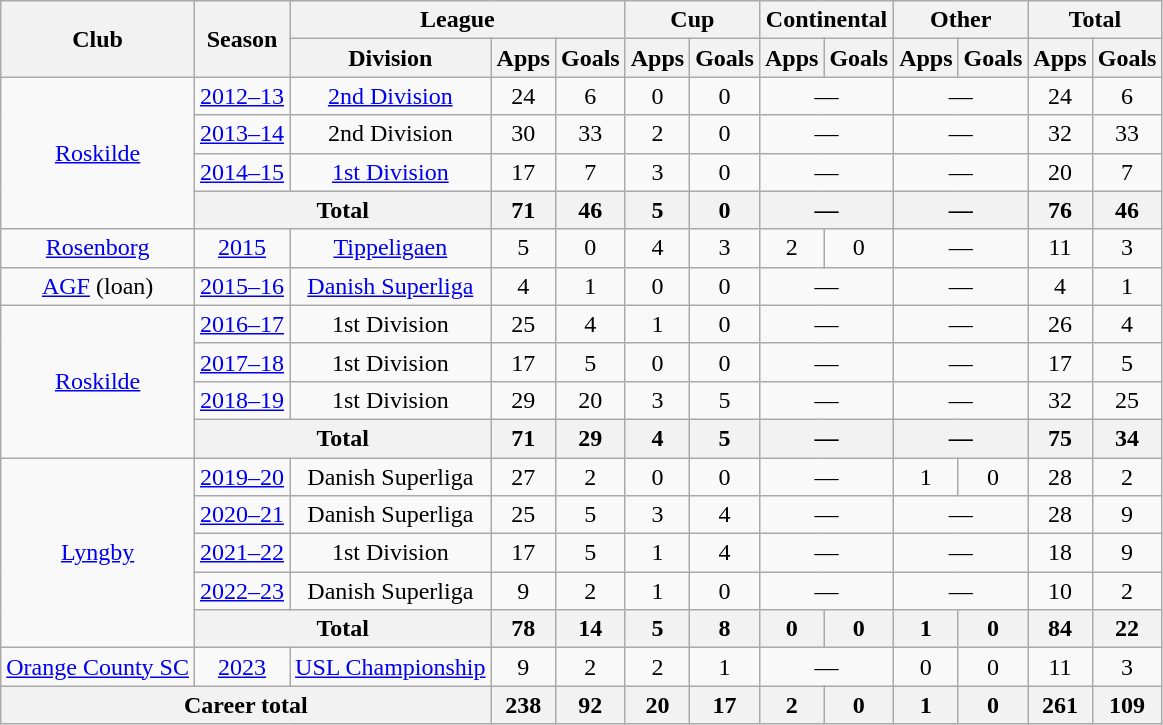<table class="wikitable" style="text-align:center">
<tr>
<th rowspan="2">Club</th>
<th rowspan="2">Season</th>
<th colspan="3">League</th>
<th colspan="2">Cup</th>
<th colspan="2">Continental</th>
<th colspan="2">Other</th>
<th colspan="2">Total</th>
</tr>
<tr>
<th>Division</th>
<th>Apps</th>
<th>Goals</th>
<th>Apps</th>
<th>Goals</th>
<th>Apps</th>
<th>Goals</th>
<th>Apps</th>
<th>Goals</th>
<th>Apps</th>
<th>Goals</th>
</tr>
<tr>
<td rowspan="4"><a href='#'>Roskilde</a></td>
<td><a href='#'>2012–13</a></td>
<td><a href='#'>2nd Division</a></td>
<td>24</td>
<td>6</td>
<td>0</td>
<td>0</td>
<td colspan="2">—</td>
<td colspan="2">—</td>
<td>24</td>
<td>6</td>
</tr>
<tr>
<td><a href='#'>2013–14</a></td>
<td>2nd Division</td>
<td>30</td>
<td>33</td>
<td>2</td>
<td>0</td>
<td colspan="2">—</td>
<td colspan="2">—</td>
<td>32</td>
<td>33</td>
</tr>
<tr>
<td><a href='#'>2014–15</a></td>
<td><a href='#'>1st Division</a></td>
<td>17</td>
<td>7</td>
<td>3</td>
<td>0</td>
<td colspan="2">—</td>
<td colspan="2">—</td>
<td>20</td>
<td>7</td>
</tr>
<tr>
<th colspan="2">Total</th>
<th>71</th>
<th>46</th>
<th>5</th>
<th>0</th>
<th colspan="2">—</th>
<th colspan="2">—</th>
<th>76</th>
<th>46</th>
</tr>
<tr>
<td><a href='#'>Rosenborg</a></td>
<td><a href='#'>2015</a></td>
<td><a href='#'>Tippeligaen</a></td>
<td>5</td>
<td>0</td>
<td>4</td>
<td>3</td>
<td>2</td>
<td>0</td>
<td colspan="2">—</td>
<td>11</td>
<td>3</td>
</tr>
<tr>
<td><a href='#'>AGF</a> (loan)</td>
<td><a href='#'>2015–16</a></td>
<td><a href='#'>Danish Superliga</a></td>
<td>4</td>
<td>1</td>
<td>0</td>
<td>0</td>
<td colspan="2">—</td>
<td colspan="2">—</td>
<td>4</td>
<td>1</td>
</tr>
<tr>
<td rowspan="4"><a href='#'>Roskilde</a></td>
<td><a href='#'>2016–17</a></td>
<td>1st Division</td>
<td>25</td>
<td>4</td>
<td>1</td>
<td>0</td>
<td colspan="2">—</td>
<td colspan="2">—</td>
<td>26</td>
<td>4</td>
</tr>
<tr>
<td><a href='#'>2017–18</a></td>
<td>1st Division</td>
<td>17</td>
<td>5</td>
<td>0</td>
<td>0</td>
<td colspan="2">—</td>
<td colspan="2">—</td>
<td>17</td>
<td>5</td>
</tr>
<tr>
<td><a href='#'>2018–19</a></td>
<td>1st Division</td>
<td>29</td>
<td>20</td>
<td>3</td>
<td>5</td>
<td colspan="2">—</td>
<td colspan="2">—</td>
<td>32</td>
<td>25</td>
</tr>
<tr>
<th colspan="2">Total</th>
<th>71</th>
<th>29</th>
<th>4</th>
<th>5</th>
<th colspan="2">—</th>
<th colspan="2">—</th>
<th>75</th>
<th>34</th>
</tr>
<tr>
<td rowspan="5"><a href='#'>Lyngby</a></td>
<td><a href='#'>2019–20</a></td>
<td>Danish Superliga</td>
<td>27</td>
<td>2</td>
<td>0</td>
<td>0</td>
<td colspan="2">—</td>
<td>1</td>
<td>0</td>
<td>28</td>
<td>2</td>
</tr>
<tr>
<td><a href='#'>2020–21</a></td>
<td>Danish Superliga</td>
<td>25</td>
<td>5</td>
<td>3</td>
<td>4</td>
<td colspan="2">—</td>
<td colspan="2">—</td>
<td>28</td>
<td>9</td>
</tr>
<tr>
<td><a href='#'>2021–22</a></td>
<td>1st Division</td>
<td>17</td>
<td>5</td>
<td>1</td>
<td>4</td>
<td colspan="2">—</td>
<td colspan="2">—</td>
<td>18</td>
<td>9</td>
</tr>
<tr>
<td><a href='#'>2022–23</a></td>
<td>Danish Superliga</td>
<td>9</td>
<td>2</td>
<td>1</td>
<td>0</td>
<td colspan="2">—</td>
<td colspan="2">—</td>
<td>10</td>
<td>2</td>
</tr>
<tr>
<th colspan="2">Total</th>
<th>78</th>
<th>14</th>
<th>5</th>
<th>8</th>
<th>0</th>
<th>0</th>
<th>1</th>
<th>0</th>
<th>84</th>
<th>22</th>
</tr>
<tr>
<td><a href='#'>Orange County SC</a></td>
<td><a href='#'>2023</a></td>
<td><a href='#'>USL Championship</a></td>
<td>9</td>
<td>2</td>
<td>2</td>
<td>1</td>
<td colspan="2">—</td>
<td>0</td>
<td>0</td>
<td>11</td>
<td>3</td>
</tr>
<tr>
<th colspan="3">Career total</th>
<th>238</th>
<th>92</th>
<th>20</th>
<th>17</th>
<th>2</th>
<th>0</th>
<th>1</th>
<th>0</th>
<th>261</th>
<th>109</th>
</tr>
</table>
